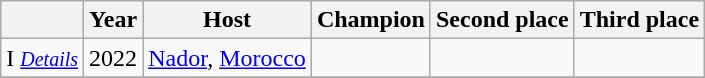<table class="wikitable">
<tr>
<th></th>
<th>Year</th>
<th>Host</th>
<th>Champion</th>
<th>Second place</th>
<th>Third place</th>
</tr>
<tr>
<td align="right">I <small><em><a href='#'>Details</a></em></small></td>
<td>2022</td>
<td><a href='#'>Nador</a>, <a href='#'>Morocco</a></td>
<td><strong></strong></td>
<td></td>
<td></td>
</tr>
<tr>
</tr>
</table>
